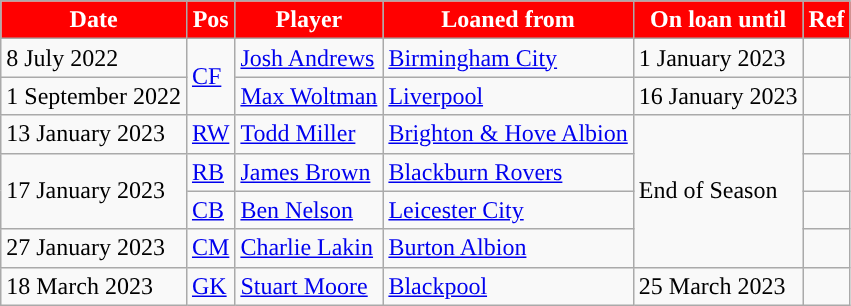<table class="wikitable plainrowheaders sortable">
<tr>
<th style="background:#ff0000; color:#fff; ">Date</th>
<th style="background:#ff0000; color:#fff; ">Pos</th>
<th style="background:#ff0000; color:#fff; ">Player</th>
<th style="background:#ff0000; color:#fff; ">Loaned from</th>
<th style="background:#ff0000; color:#fff; ">On loan until</th>
<th style="background:#ff0000; color:#fff; ">Ref</th>
</tr>
<tr>
<td>8 July 2022</td>
<td rowspan="2"><a href='#'>CF</a></td>
<td> <a href='#'>Josh Andrews</a></td>
<td> <a href='#'>Birmingham City</a></td>
<td>1 January 2023</td>
<td></td>
</tr>
<tr>
<td>1 September 2022</td>
<td> <a href='#'>Max Woltman</a></td>
<td> <a href='#'>Liverpool</a></td>
<td>16 January 2023</td>
<td></td>
</tr>
<tr>
<td>13 January 2023</td>
<td><a href='#'>RW</a></td>
<td> <a href='#'>Todd Miller</a></td>
<td> <a href='#'>Brighton & Hove Albion</a></td>
<td rowspan="4">End of Season</td>
<td></td>
</tr>
<tr>
<td rowspan="2">17 January 2023</td>
<td><a href='#'>RB</a></td>
<td> <a href='#'>James Brown</a></td>
<td> <a href='#'>Blackburn Rovers</a></td>
<td></td>
</tr>
<tr>
<td><a href='#'>CB</a></td>
<td> <a href='#'>Ben Nelson</a></td>
<td> <a href='#'>Leicester City</a></td>
<td></td>
</tr>
<tr>
<td>27 January 2023</td>
<td><a href='#'>CM</a></td>
<td> <a href='#'>Charlie Lakin</a></td>
<td> <a href='#'>Burton Albion</a></td>
<td></td>
</tr>
<tr>
<td>18 March 2023</td>
<td><a href='#'>GK</a></td>
<td> <a href='#'>Stuart Moore</a></td>
<td> <a href='#'>Blackpool</a></td>
<td>25 March 2023</td>
<td></td>
</tr>
</table>
